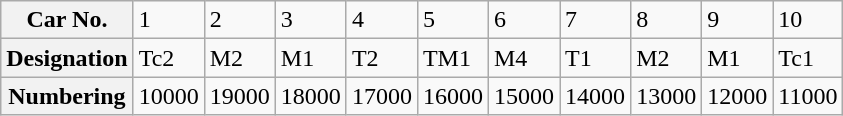<table class="wikitable">
<tr>
<th>Car No.</th>
<td>1</td>
<td>2</td>
<td>3</td>
<td>4</td>
<td>5</td>
<td>6</td>
<td>7</td>
<td>8</td>
<td>9</td>
<td>10</td>
</tr>
<tr>
<th>Designation</th>
<td>Tc2</td>
<td>M2</td>
<td>M1</td>
<td>T2</td>
<td>TM1</td>
<td>M4</td>
<td>T1</td>
<td>M2</td>
<td>M1</td>
<td>Tc1</td>
</tr>
<tr>
<th>Numbering</th>
<td>10000</td>
<td>19000</td>
<td>18000</td>
<td>17000</td>
<td>16000</td>
<td>15000</td>
<td>14000</td>
<td>13000</td>
<td>12000</td>
<td>11000</td>
</tr>
</table>
